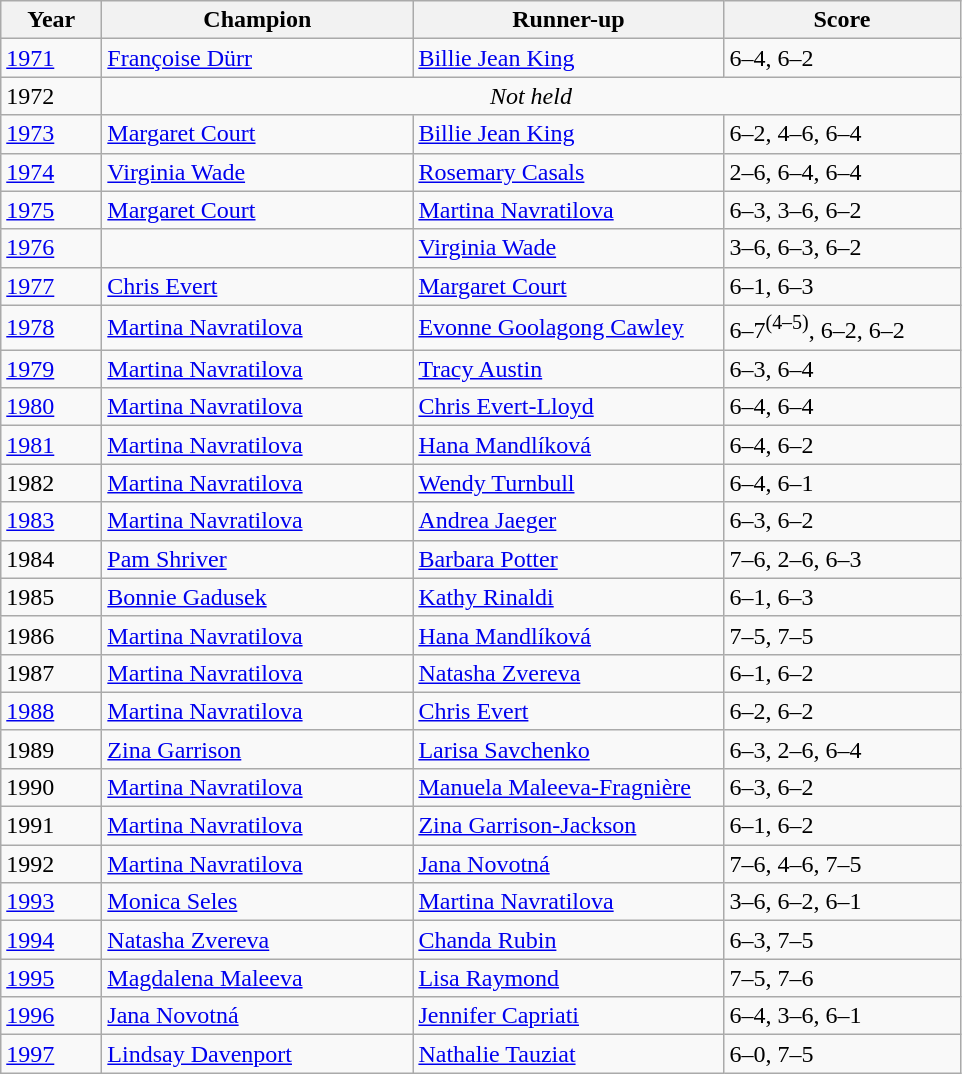<table class="wikitable">
<tr>
<th width=60>Year</th>
<th width=200>Champion</th>
<th width=200>Runner-up</th>
<th width=150>Score</th>
</tr>
<tr>
<td><a href='#'>1971</a></td>
<td> <a href='#'>Françoise Dürr</a></td>
<td> <a href='#'>Billie Jean King</a></td>
<td>6–4, 6–2</td>
</tr>
<tr>
<td>1972</td>
<td colspan=3 align=center><em>Not held</em></td>
</tr>
<tr>
<td><a href='#'>1973</a></td>
<td> <a href='#'>Margaret Court</a></td>
<td> <a href='#'>Billie Jean King</a></td>
<td>6–2, 4–6, 6–4</td>
</tr>
<tr>
<td><a href='#'>1974</a></td>
<td> <a href='#'>Virginia Wade</a></td>
<td> <a href='#'>Rosemary Casals</a></td>
<td>2–6, 6–4, 6–4</td>
</tr>
<tr>
<td><a href='#'>1975</a></td>
<td> <a href='#'>Margaret Court</a></td>
<td> <a href='#'>Martina Navratilova</a></td>
<td>6–3, 3–6, 6–2</td>
</tr>
<tr>
<td><a href='#'>1976</a></td>
<td></td>
<td> <a href='#'>Virginia Wade</a></td>
<td>3–6, 6–3, 6–2</td>
</tr>
<tr>
<td><a href='#'>1977</a></td>
<td> <a href='#'>Chris Evert</a></td>
<td> <a href='#'>Margaret Court</a></td>
<td>6–1, 6–3</td>
</tr>
<tr>
<td><a href='#'>1978</a></td>
<td> <a href='#'>Martina Navratilova</a></td>
<td> <a href='#'>Evonne Goolagong Cawley</a></td>
<td>6–7<sup>(4–5)</sup>, 6–2, 6–2</td>
</tr>
<tr>
<td><a href='#'>1979</a></td>
<td> <a href='#'>Martina Navratilova</a></td>
<td> <a href='#'>Tracy Austin</a></td>
<td>6–3, 6–4</td>
</tr>
<tr>
<td><a href='#'>1980</a></td>
<td> <a href='#'>Martina Navratilova</a></td>
<td> <a href='#'>Chris Evert-Lloyd</a></td>
<td>6–4, 6–4</td>
</tr>
<tr>
<td><a href='#'>1981</a></td>
<td> <a href='#'>Martina Navratilova</a></td>
<td> <a href='#'>Hana Mandlíková</a></td>
<td>6–4, 6–2</td>
</tr>
<tr>
<td>1982</td>
<td> <a href='#'>Martina Navratilova</a></td>
<td> <a href='#'>Wendy Turnbull</a></td>
<td>6–4, 6–1</td>
</tr>
<tr>
<td><a href='#'>1983</a></td>
<td> <a href='#'>Martina Navratilova</a></td>
<td> <a href='#'>Andrea Jaeger</a></td>
<td>6–3, 6–2</td>
</tr>
<tr>
<td>1984</td>
<td> <a href='#'>Pam Shriver</a></td>
<td> <a href='#'>Barbara Potter</a></td>
<td>7–6, 2–6, 6–3</td>
</tr>
<tr>
<td>1985</td>
<td> <a href='#'>Bonnie Gadusek</a></td>
<td> <a href='#'>Kathy Rinaldi</a></td>
<td>6–1, 6–3</td>
</tr>
<tr>
<td>1986</td>
<td> <a href='#'>Martina Navratilova</a></td>
<td> <a href='#'>Hana Mandlíková</a></td>
<td>7–5, 7–5</td>
</tr>
<tr>
<td>1987</td>
<td> <a href='#'>Martina Navratilova</a></td>
<td> <a href='#'>Natasha Zvereva</a></td>
<td>6–1, 6–2</td>
</tr>
<tr>
<td><a href='#'>1988</a></td>
<td> <a href='#'>Martina Navratilova</a></td>
<td> <a href='#'>Chris Evert</a></td>
<td>6–2, 6–2</td>
</tr>
<tr>
<td>1989</td>
<td> <a href='#'>Zina Garrison</a></td>
<td> <a href='#'>Larisa Savchenko</a></td>
<td>6–3, 2–6, 6–4</td>
</tr>
<tr>
<td>1990</td>
<td> <a href='#'>Martina Navratilova</a></td>
<td> <a href='#'>Manuela Maleeva-Fragnière</a></td>
<td>6–3, 6–2</td>
</tr>
<tr>
<td>1991</td>
<td> <a href='#'>Martina Navratilova</a></td>
<td> <a href='#'>Zina Garrison-Jackson</a></td>
<td>6–1, 6–2</td>
</tr>
<tr>
<td>1992</td>
<td> <a href='#'>Martina Navratilova</a></td>
<td> <a href='#'>Jana Novotná</a></td>
<td>7–6, 4–6, 7–5</td>
</tr>
<tr>
<td><a href='#'>1993</a></td>
<td> <a href='#'>Monica Seles</a></td>
<td> <a href='#'>Martina Navratilova</a></td>
<td>3–6, 6–2, 6–1</td>
</tr>
<tr>
<td><a href='#'>1994</a></td>
<td> <a href='#'>Natasha Zvereva</a></td>
<td> <a href='#'>Chanda Rubin</a></td>
<td>6–3, 7–5</td>
</tr>
<tr>
<td><a href='#'>1995</a></td>
<td> <a href='#'>Magdalena Maleeva</a></td>
<td> <a href='#'>Lisa Raymond</a></td>
<td>7–5, 7–6</td>
</tr>
<tr>
<td><a href='#'>1996</a></td>
<td> <a href='#'>Jana Novotná</a></td>
<td> <a href='#'>Jennifer Capriati</a></td>
<td>6–4, 3–6, 6–1</td>
</tr>
<tr>
<td><a href='#'>1997</a></td>
<td> <a href='#'>Lindsay Davenport</a></td>
<td> <a href='#'>Nathalie Tauziat</a></td>
<td>6–0, 7–5</td>
</tr>
</table>
